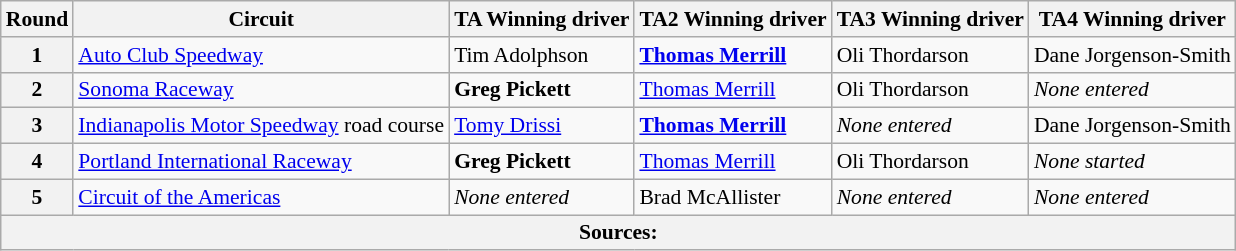<table class="wikitable" style="font-size: 90%;">
<tr>
<th>Round</th>
<th>Circuit</th>
<th>TA Winning driver</th>
<th>TA2 Winning driver</th>
<th>TA3 Winning driver</th>
<th>TA4 Winning driver</th>
</tr>
<tr>
<th>1</th>
<td><a href='#'>Auto Club Speedway</a></td>
<td> Tim Adolphson</td>
<td> <strong><a href='#'>Thomas Merrill</a></strong></td>
<td> Oli Thordarson</td>
<td> Dane Jorgenson-Smith</td>
</tr>
<tr>
<th>2</th>
<td><a href='#'>Sonoma Raceway</a></td>
<td> <strong>Greg Pickett</strong></td>
<td> <a href='#'>Thomas Merrill</a></td>
<td> Oli Thordarson</td>
<td><em>None entered</em></td>
</tr>
<tr>
<th>3</th>
<td><a href='#'>Indianapolis Motor Speedway</a> road course</td>
<td> <a href='#'>Tomy Drissi</a></td>
<td> <strong><a href='#'>Thomas Merrill</a></strong></td>
<td><em>None entered</em></td>
<td> Dane Jorgenson-Smith</td>
</tr>
<tr>
<th>4</th>
<td><a href='#'>Portland International Raceway</a></td>
<td> <strong>Greg Pickett</strong></td>
<td> <a href='#'>Thomas Merrill</a></td>
<td> Oli Thordarson</td>
<td><em>None started</em></td>
</tr>
<tr>
<th>5</th>
<td><a href='#'>Circuit of the Americas</a></td>
<td><em>None entered</em></td>
<td> Brad McAllister</td>
<td><em>None entered</em></td>
<td><em>None entered</em></td>
</tr>
<tr>
<th colspan=6>Sources:</th>
</tr>
</table>
